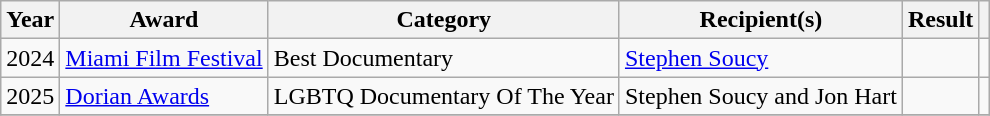<table class="wikitable plainrowheaders sortable">
<tr>
<th scope="col">Year</th>
<th scope="col">Award</th>
<th scope="col">Category</th>
<th scope="col">Recipient(s)</th>
<th scope="col">Result</th>
<th scope="col" class="unsortable"></th>
</tr>
<tr>
<td>2024</td>
<td><a href='#'>Miami Film Festival</a></td>
<td>Best Documentary</td>
<td><a href='#'>Stephen Soucy</a></td>
<td></td>
<td></td>
</tr>
<tr>
<td>2025</td>
<td><a href='#'>Dorian Awards</a></td>
<td>LGBTQ Documentary Of The Year</td>
<td>Stephen Soucy and Jon Hart</td>
<td></td>
<td></td>
</tr>
<tr>
</tr>
</table>
